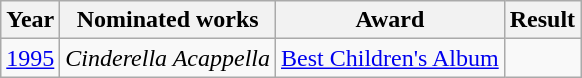<table class="wikitable">
<tr>
<th>Year</th>
<th>Nominated works</th>
<th>Award</th>
<th>Result</th>
</tr>
<tr>
<td><a href='#'>1995</a></td>
<td><em>Cinderella Acappella</em></td>
<td><a href='#'>Best Children's Album</a></td>
<td></td>
</tr>
</table>
